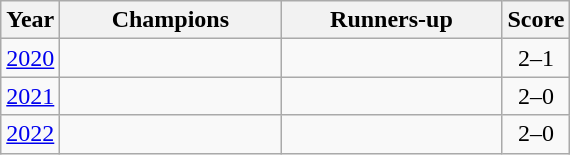<table class=wikitable>
<tr>
<th>Year</th>
<th width=140>Champions</th>
<th width=140>Runners-up</th>
<th>Score</th>
</tr>
<tr>
<td><a href='#'>2020</a></td>
<td></td>
<td></td>
<td align=center>2–1</td>
</tr>
<tr>
<td><a href='#'>2021</a></td>
<td></td>
<td></td>
<td align=center>2–0</td>
</tr>
<tr>
<td><a href='#'>2022</a></td>
<td></td>
<td></td>
<td align=center>2–0</td>
</tr>
</table>
